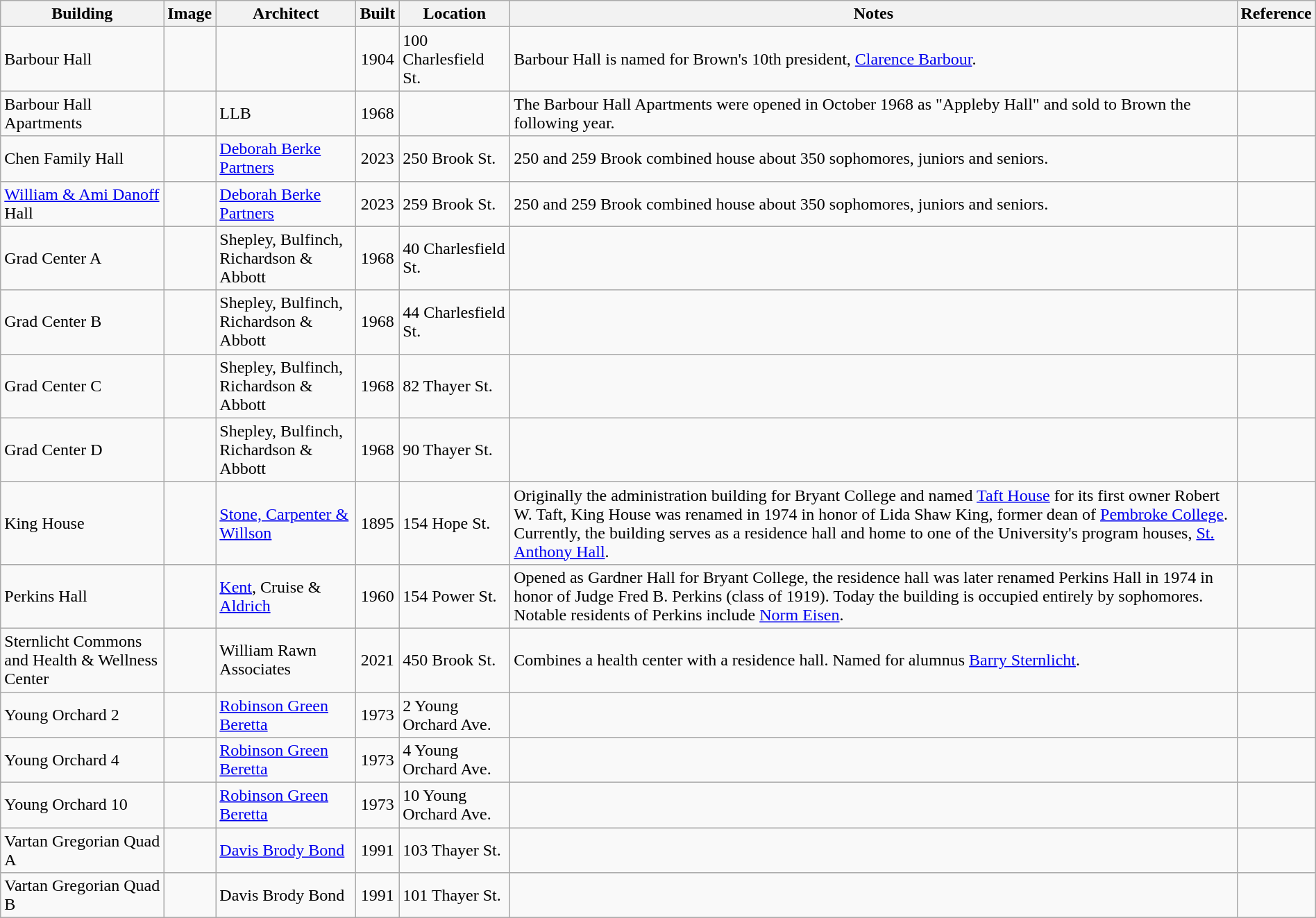<table class="wikitable sortable" style="width:100%">
<tr>
<th>Building</th>
<th class="unsortable">Image</th>
<th>Architect</th>
<th>Built</th>
<th>Location</th>
<th class="unsortable">Notes</th>
<th class="unsortable">Reference</th>
</tr>
<tr>
<td>Barbour Hall</td>
<td align="center"></td>
<td></td>
<td align="center">1904</td>
<td>100 Charlesfield St.</td>
<td>Barbour Hall is named for Brown's 10th president, <a href='#'>Clarence Barbour</a>.</td>
<td align="center"></td>
</tr>
<tr>
<td>Barbour Hall Apartments</td>
<td align="center"></td>
<td>LLB</td>
<td align="center">1968</td>
<td></td>
<td>The Barbour Hall Apartments were opened in October 1968 as "Appleby Hall" and sold to Brown the following year.</td>
<td align="center"></td>
</tr>
<tr>
<td>Chen Family Hall</td>
<td></td>
<td><a href='#'>Deborah Berke Partners</a></td>
<td align="center">2023</td>
<td>250 Brook St.</td>
<td>250 and 259 Brook combined house about 350 sophomores, juniors and seniors.</td>
<td></td>
</tr>
<tr>
<td><a href='#'>William & Ami Danoff</a> Hall</td>
<td></td>
<td><a href='#'>Deborah Berke Partners</a></td>
<td align="center">2023</td>
<td>259 Brook St.</td>
<td>250 and 259 Brook combined house about 350 sophomores, juniors and seniors.</td>
<td></td>
</tr>
<tr>
<td>Grad Center A</td>
<td align="center"></td>
<td>Shepley, Bulfinch, Richardson & Abbott</td>
<td align="center">1968</td>
<td>40 Charlesfield St.</td>
<td></td>
<td align="center"></td>
</tr>
<tr>
<td>Grad Center B</td>
<td align="center"></td>
<td>Shepley, Bulfinch, Richardson & Abbott</td>
<td align="center">1968</td>
<td>44 Charlesfield St.</td>
<td></td>
<td align="center"></td>
</tr>
<tr>
<td>Grad Center C</td>
<td align="center"></td>
<td>Shepley, Bulfinch, Richardson & Abbott</td>
<td align="center">1968</td>
<td>82 Thayer St.</td>
<td></td>
<td align="center"></td>
</tr>
<tr>
<td>Grad Center D</td>
<td align="center"></td>
<td>Shepley, Bulfinch, Richardson & Abbott</td>
<td align="center">1968</td>
<td>90 Thayer St.</td>
<td></td>
<td align="center"></td>
</tr>
<tr>
<td>King House</td>
<td align="center"></td>
<td><a href='#'>Stone, Carpenter & Willson</a></td>
<td align="center">1895</td>
<td>154 Hope St.</td>
<td>Originally the administration building for Bryant College and named <a href='#'>Taft House</a> for its first owner Robert W. Taft, King House was renamed in 1974 in honor of Lida Shaw King, former dean of <a href='#'>Pembroke College</a>. Currently, the building serves as a residence hall and home to one of the University's program houses, <a href='#'>St. Anthony Hall</a>.</td>
<td align="center"></td>
</tr>
<tr>
<td>Perkins Hall</td>
<td align="center"></td>
<td><a href='#'>Kent</a>, Cruise & <a href='#'>Aldrich</a></td>
<td align="center">1960</td>
<td>154 Power St.</td>
<td>Opened as Gardner Hall for Bryant College, the residence hall was later renamed Perkins Hall in 1974 in honor of Judge Fred B. Perkins (class of 1919). Today the building is occupied entirely by sophomores.<br>Notable residents of Perkins include <a href='#'>Norm Eisen</a>.</td>
<td align="center"></td>
</tr>
<tr>
<td>Sternlicht Commons and Health & Wellness Center</td>
<td></td>
<td>William Rawn Associates</td>
<td align="center">2021</td>
<td>450 Brook St.</td>
<td>Combines a health center with a residence hall. Named for alumnus <a href='#'>Barry Sternlicht</a>.</td>
<td></td>
</tr>
<tr>
<td>Young Orchard 2</td>
<td align="center"></td>
<td><a href='#'>Robinson Green Beretta</a></td>
<td align="center">1973</td>
<td>2 Young Orchard Ave.</td>
<td></td>
<td align="center"></td>
</tr>
<tr>
<td>Young Orchard 4</td>
<td align="center"></td>
<td><a href='#'>Robinson Green Beretta</a></td>
<td align="center">1973</td>
<td>4 Young Orchard Ave.</td>
<td></td>
<td align="center"></td>
</tr>
<tr>
<td>Young Orchard 10</td>
<td align="center"></td>
<td><a href='#'>Robinson Green Beretta</a></td>
<td align="center">1973</td>
<td>10 Young Orchard Ave.</td>
<td></td>
<td align="center"></td>
</tr>
<tr>
<td>Vartan Gregorian Quad A</td>
<td align="center"></td>
<td><a href='#'>Davis Brody Bond</a></td>
<td align="center">1991</td>
<td>103 Thayer St.</td>
<td></td>
<td align="center"></td>
</tr>
<tr>
<td>Vartan Gregorian Quad B</td>
<td align="center"></td>
<td>Davis Brody Bond</td>
<td align="center">1991</td>
<td>101 Thayer St.</td>
<td></td>
<td align="center"></td>
</tr>
</table>
